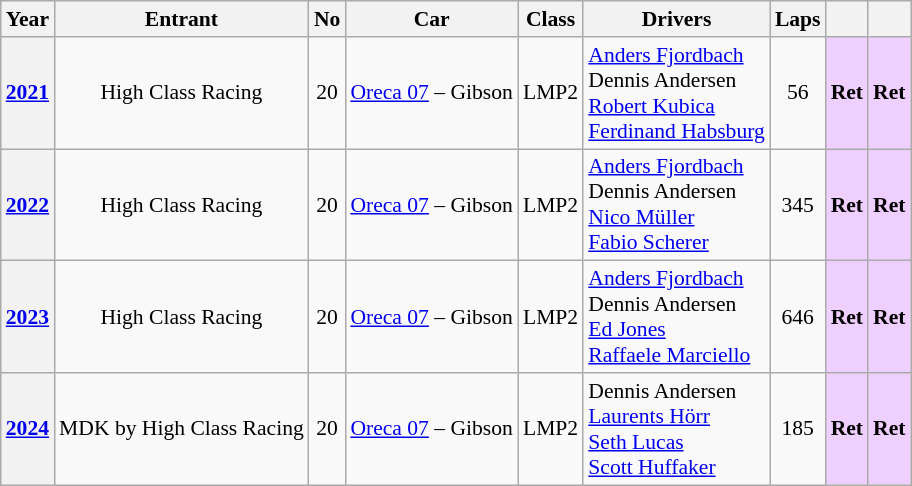<table class="wikitable" style="text-align:center; font-size:90%">
<tr>
<th>Year</th>
<th>Entrant</th>
<th>No</th>
<th>Car</th>
<th>Class</th>
<th>Drivers</th>
<th>Laps</th>
<th></th>
<th></th>
</tr>
<tr>
<th><a href='#'>2021</a></th>
<td> High Class Racing</td>
<td>20</td>
<td><a href='#'>Oreca 07</a> – Gibson</td>
<td>LMP2</td>
<td style="text-align:left"> <a href='#'>Anders Fjordbach</a><br> Dennis Andersen<br> <a href='#'>Robert Kubica</a><br> <a href='#'>Ferdinand Habsburg</a></td>
<td>56</td>
<td style="background:#efcfff;"><strong>Ret</strong></td>
<td style="background:#efcfff;"><strong>Ret</strong></td>
</tr>
<tr>
<th><a href='#'>2022</a></th>
<td> High Class Racing</td>
<td>20</td>
<td><a href='#'>Oreca 07</a> – Gibson</td>
<td>LMP2</td>
<td style="text-align:left"> <a href='#'>Anders Fjordbach</a><br> Dennis Andersen<br> <a href='#'>Nico Müller</a><br> <a href='#'>Fabio Scherer</a></td>
<td>345</td>
<td style="background:#efcfff;"><strong>Ret</strong></td>
<td style="background:#efcfff;"><strong>Ret</strong></td>
</tr>
<tr>
<th><a href='#'>2023</a></th>
<td> High Class Racing</td>
<td>20</td>
<td><a href='#'>Oreca 07</a> – Gibson</td>
<td>LMP2</td>
<td style="text-align:left"> <a href='#'>Anders Fjordbach</a><br> Dennis Andersen<br> <a href='#'>Ed Jones</a><br> <a href='#'>Raffaele Marciello</a></td>
<td>646</td>
<td style="background:#efcfff;"><strong>Ret</strong></td>
<td style="background:#efcfff;"><strong>Ret</strong></td>
</tr>
<tr>
<th><a href='#'>2024</a></th>
<td> MDK by High Class Racing</td>
<td>20</td>
<td><a href='#'>Oreca 07</a> – Gibson</td>
<td>LMP2</td>
<td style="text-align:left"> Dennis Andersen<br> <a href='#'>Laurents Hörr</a><br> <a href='#'>Seth Lucas</a><br> <a href='#'>Scott Huffaker</a></td>
<td>185</td>
<td style="background:#efcfff;"><strong>Ret</strong></td>
<td style="background:#efcfff;"><strong>Ret</strong></td>
</tr>
</table>
